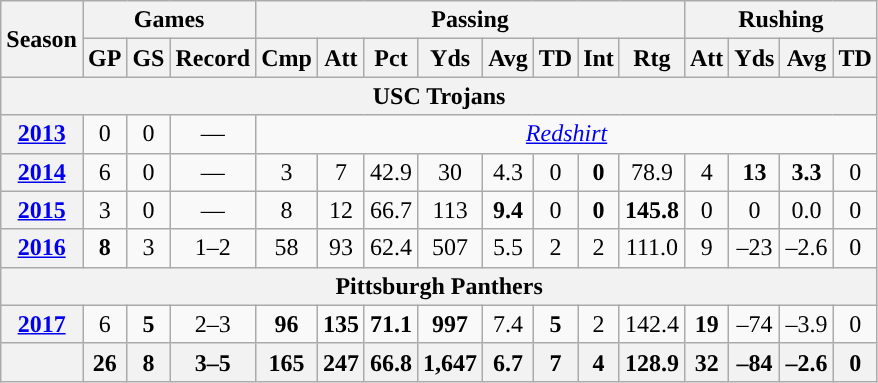<table class="wikitable" style="text-align:center;">
<tr>
<th rowspan="2">Season</th>
<th colspan="3">Games</th>
<th colspan="8">Passing</th>
<th colspan="4">Rushing</th>
</tr>
<tr>
<th>GP</th>
<th>GS</th>
<th>Record</th>
<th>Cmp</th>
<th>Att</th>
<th>Pct</th>
<th>Yds</th>
<th>Avg</th>
<th>TD</th>
<th>Int</th>
<th>Rtg</th>
<th>Att</th>
<th>Yds</th>
<th>Avg</th>
<th>TD</th>
</tr>
<tr>
<th colspan="16">USC Trojans</th>
</tr>
<tr>
<th><a href='#'>2013</a></th>
<td>0</td>
<td>0</td>
<td>—</td>
<td colspan="12"> <em><a href='#'>Redshirt</a></em></td>
</tr>
<tr>
<th><a href='#'>2014</a></th>
<td>6</td>
<td>0</td>
<td>—</td>
<td>3</td>
<td>7</td>
<td>42.9</td>
<td>30</td>
<td>4.3</td>
<td>0</td>
<td><strong>0</strong></td>
<td>78.9</td>
<td>4</td>
<td><strong>13</strong></td>
<td><strong>3.3</strong></td>
<td>0</td>
</tr>
<tr>
<th><a href='#'>2015</a></th>
<td>3</td>
<td>0</td>
<td>—</td>
<td>8</td>
<td>12</td>
<td>66.7</td>
<td>113</td>
<td><strong>9.4</strong></td>
<td>0</td>
<td><strong>0</strong></td>
<td><strong>145.8</strong></td>
<td>0</td>
<td>0</td>
<td>0.0</td>
<td>0</td>
</tr>
<tr>
<th><a href='#'>2016</a></th>
<td><strong>8</strong></td>
<td>3</td>
<td>1–2</td>
<td>58</td>
<td>93</td>
<td>62.4</td>
<td>507</td>
<td>5.5</td>
<td>2</td>
<td>2</td>
<td>111.0</td>
<td>9</td>
<td>–23</td>
<td>–2.6</td>
<td>0</td>
</tr>
<tr>
<th colspan="16">Pittsburgh Panthers</th>
</tr>
<tr>
<th><a href='#'>2017</a></th>
<td>6</td>
<td><strong>5</strong></td>
<td>2–3</td>
<td><strong>96</strong></td>
<td><strong>135</strong></td>
<td><strong>71.1</strong></td>
<td><strong>997</strong></td>
<td>7.4</td>
<td><strong>5</strong></td>
<td>2</td>
<td>142.4</td>
<td><strong>19</strong></td>
<td>–74</td>
<td>–3.9</td>
<td>0</td>
</tr>
<tr>
<th></th>
<th>26</th>
<th>8</th>
<th>3–5</th>
<th>165</th>
<th>247</th>
<th>66.8</th>
<th>1,647</th>
<th>6.7</th>
<th>7</th>
<th>4</th>
<th>128.9</th>
<th>32</th>
<th>–84</th>
<th>–2.6</th>
<th>0</th>
</tr>
</table>
